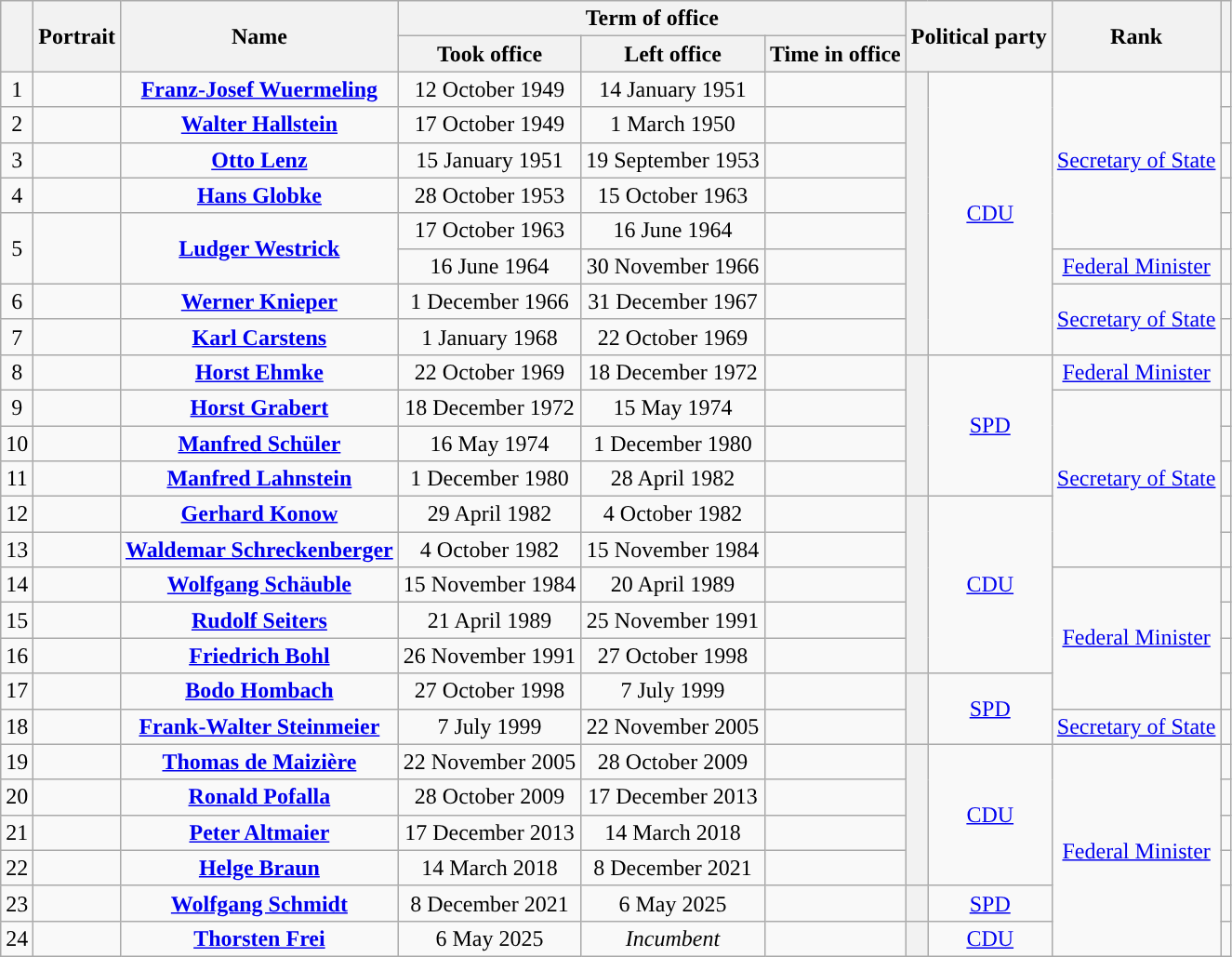<table class="wikitable" style="text-align:center">
<tr>
<th rowspan=2></th>
<th rowspan=2>Portrait</th>
<th rowspan=2>Name<br></th>
<th colspan=3>Term of office</th>
<th colspan=2 rowspan=2>Political party</th>
<th rowspan=2>Rank</th>
<th rowspan=2></th>
</tr>
<tr>
<th>Took office</th>
<th>Left office</th>
<th>Time in office</th>
</tr>
<tr>
<td>1</td>
<td></td>
<td><strong><a href='#'>Franz-Josef Wuermeling</a></strong><br></td>
<td>12 October 1949</td>
<td>14 January 1951</td>
<td></td>
<th rowspan=8 style="background:"></th>
<td rowspan=8><a href='#'>CDU</a></td>
<td rowspan=5><a href='#'>Secretary of State</a></td>
<td></td>
</tr>
<tr>
<td>2</td>
<td></td>
<td><strong><a href='#'>Walter Hallstein</a></strong><br></td>
<td>17 October 1949</td>
<td>1 March 1950</td>
<td></td>
<td></td>
</tr>
<tr>
<td>3</td>
<td></td>
<td><strong><a href='#'>Otto Lenz</a></strong><br></td>
<td>15 January 1951</td>
<td>19 September 1953</td>
<td></td>
<td></td>
</tr>
<tr>
<td>4</td>
<td></td>
<td><strong><a href='#'>Hans Globke</a></strong><br></td>
<td>28 October 1953</td>
<td>15 October 1963</td>
<td></td>
<td></td>
</tr>
<tr>
<td rowspan=2>5</td>
<td rowspan=2></td>
<td rowspan=2><strong><a href='#'>Ludger Westrick</a></strong><br></td>
<td>17 October 1963</td>
<td>16 June 1964</td>
<td></td>
<td></td>
</tr>
<tr>
<td>16 June 1964</td>
<td>30 November 1966</td>
<td></td>
<td><a href='#'>Federal Minister</a></td>
<td></td>
</tr>
<tr>
<td>6</td>
<td></td>
<td><strong><a href='#'>Werner Knieper</a></strong><br></td>
<td>1 December 1966</td>
<td>31 December 1967</td>
<td></td>
<td rowspan=2><a href='#'>Secretary of State</a></td>
<td></td>
</tr>
<tr>
<td>7</td>
<td></td>
<td><strong><a href='#'>Karl Carstens</a></strong><br></td>
<td>1 January 1968</td>
<td>22 October 1969</td>
<td></td>
<td></td>
</tr>
<tr>
<td>8</td>
<td></td>
<td><strong><a href='#'>Horst Ehmke</a></strong><br></td>
<td>22 October 1969</td>
<td>18 December 1972</td>
<td></td>
<th rowspan=4 style="background:"></th>
<td rowspan=4><a href='#'>SPD</a></td>
<td><a href='#'>Federal Minister</a></td>
<td></td>
</tr>
<tr>
<td>9</td>
<td></td>
<td><strong><a href='#'>Horst Grabert</a></strong><br></td>
<td>18 December 1972</td>
<td>15 May 1974</td>
<td></td>
<td rowspan=5><a href='#'>Secretary of State</a></td>
<td></td>
</tr>
<tr>
<td>10</td>
<td></td>
<td><strong><a href='#'>Manfred Schüler</a></strong><br></td>
<td>16 May 1974</td>
<td>1 December 1980</td>
<td></td>
<td></td>
</tr>
<tr>
<td>11</td>
<td></td>
<td><strong><a href='#'>Manfred Lahnstein</a></strong><br></td>
<td>1 December 1980</td>
<td>28 April 1982</td>
<td></td>
<td></td>
</tr>
<tr>
<td>12</td>
<td></td>
<td><strong><a href='#'>Gerhard Konow</a></strong><br></td>
<td>29 April 1982</td>
<td>4 October 1982</td>
<td></td>
<th rowspan=5 style="background:"></th>
<td rowspan=5><a href='#'>CDU</a></td>
<td></td>
</tr>
<tr>
<td>13</td>
<td></td>
<td><strong><a href='#'>Waldemar Schreckenberger</a></strong><br></td>
<td>4 October 1982</td>
<td>15 November 1984</td>
<td></td>
<td></td>
</tr>
<tr>
<td>14</td>
<td></td>
<td><strong><a href='#'>Wolfgang Schäuble</a></strong><br></td>
<td>15 November 1984</td>
<td>20 April 1989</td>
<td></td>
<td rowspan=4><a href='#'>Federal Minister</a></td>
<td></td>
</tr>
<tr>
<td>15</td>
<td></td>
<td><strong><a href='#'>Rudolf Seiters</a></strong><br></td>
<td>21 April 1989</td>
<td>25 November 1991</td>
<td></td>
<td></td>
</tr>
<tr>
<td>16</td>
<td></td>
<td><strong><a href='#'>Friedrich Bohl</a></strong><br></td>
<td>26 November 1991</td>
<td>27 October 1998</td>
<td></td>
<td></td>
</tr>
<tr>
<td>17</td>
<td></td>
<td><strong><a href='#'>Bodo Hombach</a></strong><br></td>
<td>27 October 1998</td>
<td>7 July 1999</td>
<td></td>
<th rowspan=2 style="background:"></th>
<td rowspan=2><a href='#'>SPD</a></td>
<td></td>
</tr>
<tr>
<td>18</td>
<td></td>
<td><strong><a href='#'>Frank-Walter Steinmeier</a></strong><br></td>
<td>7 July 1999</td>
<td>22 November 2005</td>
<td></td>
<td><a href='#'>Secretary of State</a></td>
<td></td>
</tr>
<tr>
<td>19</td>
<td></td>
<td><strong><a href='#'>Thomas de Maizière</a></strong><br></td>
<td>22 November 2005</td>
<td>28 October 2009</td>
<td></td>
<th rowspan=4 style="background:"></th>
<td rowspan=4><a href='#'>CDU</a></td>
<td rowspan=6><a href='#'>Federal Minister</a></td>
<td></td>
</tr>
<tr>
<td>20</td>
<td></td>
<td><strong><a href='#'>Ronald Pofalla</a></strong><br></td>
<td>28 October 2009</td>
<td>17 December 2013</td>
<td></td>
<td></td>
</tr>
<tr>
<td>21</td>
<td></td>
<td><strong><a href='#'>Peter Altmaier</a></strong><br></td>
<td>17 December 2013</td>
<td>14 March 2018</td>
<td></td>
<td></td>
</tr>
<tr>
<td>22</td>
<td></td>
<td><strong><a href='#'>Helge Braun</a></strong><br></td>
<td>14 March 2018</td>
<td>8 December 2021</td>
<td></td>
<td></td>
</tr>
<tr>
<td>23</td>
<td></td>
<td><strong><a href='#'>Wolfgang Schmidt</a></strong><br></td>
<td>8 December 2021</td>
<td>6 May 2025</td>
<td></td>
<th style="background:"></th>
<td><a href='#'>SPD</a></td>
<td></td>
</tr>
<tr>
<td>24</td>
<td></td>
<td><strong><a href='#'>Thorsten Frei</a></strong><br></td>
<td>6 May 2025</td>
<td><em>Incumbent</em></td>
<td></td>
<th style="background:"></th>
<td><a href='#'>CDU</a></td>
<td></td>
</tr>
</table>
